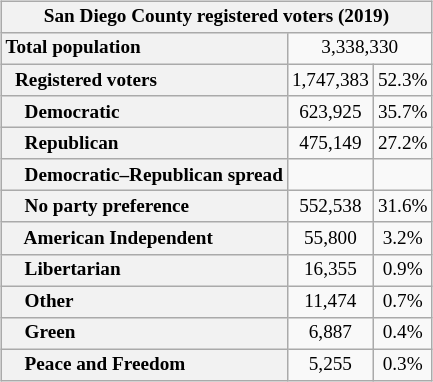<table class="wikitable"  style="text-align: center;float:right;font-size:80%">
<tr>
<th colspan=3>San Diego County registered voters (2019)</th>
</tr>
<tr>
<th scope="row" style="text-align: left;">Total population</th>
<td colspan=2>3,338,330</td>
</tr>
<tr>
<th scope="row" style="text-align: left;">  Registered voters</th>
<td>1,747,383</td>
<td>52.3%</td>
</tr>
<tr>
<th scope="row" style="text-align: left;">    Democratic</th>
<td>623,925</td>
<td>35.7%</td>
</tr>
<tr>
<th scope="row" style="text-align: left;">    Republican</th>
<td>475,149</td>
<td>27.2%</td>
</tr>
<tr>
<th scope="row" style="text-align: left;">    Democratic–Republican spread</th>
<td></td>
<td></td>
</tr>
<tr>
<th scope="row" style="text-align: left;">    No party preference</th>
<td>552,538</td>
<td>31.6%</td>
</tr>
<tr>
<th scope="row" style="text-align: left;">    American Independent</th>
<td>55,800</td>
<td>3.2%</td>
</tr>
<tr>
<th scope="row" style="text-align: left;">    Libertarian</th>
<td>16,355</td>
<td>0.9%</td>
</tr>
<tr>
<th scope="row" style="text-align: left;">    Other</th>
<td>11,474</td>
<td>0.7%</td>
</tr>
<tr>
<th scope="row" style="text-align: left;">    Green</th>
<td>6,887</td>
<td>0.4%</td>
</tr>
<tr>
<th scope="row" style="text-align: left;">    Peace and Freedom</th>
<td>5,255</td>
<td>0.3%</td>
</tr>
</table>
